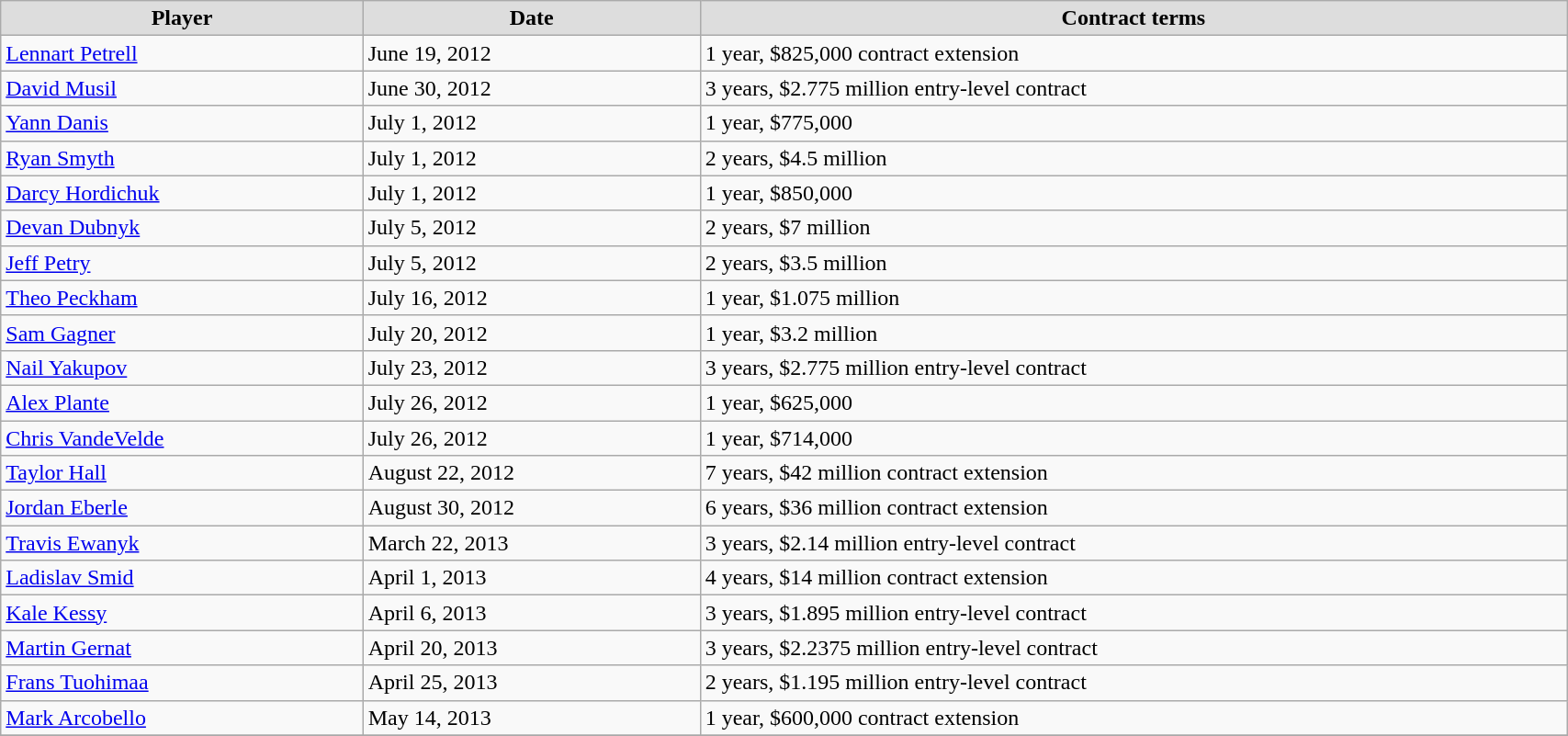<table class="wikitable" style="width:90%;">
<tr style="text-align:center; background:#ddd;">
<td><strong>Player</strong></td>
<td><strong>Date</strong></td>
<td><strong>Contract terms</strong></td>
</tr>
<tr>
<td><a href='#'>Lennart Petrell</a></td>
<td>June 19, 2012</td>
<td>1 year, $825,000 contract extension</td>
</tr>
<tr>
<td><a href='#'>David Musil</a></td>
<td>June 30, 2012</td>
<td>3 years, $2.775 million entry-level contract</td>
</tr>
<tr>
<td><a href='#'>Yann Danis</a></td>
<td>July 1, 2012</td>
<td>1 year, $775,000</td>
</tr>
<tr>
<td><a href='#'>Ryan Smyth</a></td>
<td>July 1, 2012</td>
<td>2 years, $4.5 million</td>
</tr>
<tr>
<td><a href='#'>Darcy Hordichuk</a></td>
<td>July 1, 2012</td>
<td>1 year, $850,000</td>
</tr>
<tr>
<td><a href='#'>Devan Dubnyk</a></td>
<td>July 5, 2012</td>
<td>2 years, $7 million</td>
</tr>
<tr>
<td><a href='#'>Jeff Petry</a></td>
<td>July 5, 2012</td>
<td>2 years, $3.5 million</td>
</tr>
<tr>
<td><a href='#'>Theo Peckham</a></td>
<td>July 16, 2012</td>
<td>1 year, $1.075 million</td>
</tr>
<tr>
<td><a href='#'>Sam Gagner</a></td>
<td>July 20, 2012</td>
<td>1 year, $3.2 million</td>
</tr>
<tr>
<td><a href='#'>Nail Yakupov</a></td>
<td>July 23, 2012</td>
<td>3 years, $2.775 million entry-level contract</td>
</tr>
<tr>
<td><a href='#'>Alex Plante</a></td>
<td>July 26, 2012</td>
<td>1 year, $625,000</td>
</tr>
<tr>
<td><a href='#'>Chris VandeVelde</a></td>
<td>July 26, 2012</td>
<td>1 year, $714,000</td>
</tr>
<tr>
<td><a href='#'>Taylor Hall</a></td>
<td>August 22, 2012</td>
<td>7 years, $42 million contract extension</td>
</tr>
<tr>
<td><a href='#'>Jordan Eberle</a></td>
<td>August 30, 2012</td>
<td>6 years, $36 million contract extension</td>
</tr>
<tr>
<td><a href='#'>Travis Ewanyk</a></td>
<td>March 22, 2013</td>
<td>3 years, $2.14 million entry-level contract</td>
</tr>
<tr>
<td><a href='#'>Ladislav Smid</a></td>
<td>April 1, 2013</td>
<td>4 years, $14 million contract extension</td>
</tr>
<tr>
<td><a href='#'>Kale Kessy</a></td>
<td>April 6, 2013</td>
<td>3 years, $1.895 million entry-level contract</td>
</tr>
<tr>
<td><a href='#'>Martin Gernat</a></td>
<td>April 20, 2013</td>
<td>3 years, $2.2375 million entry-level contract</td>
</tr>
<tr>
<td><a href='#'>Frans Tuohimaa</a></td>
<td>April 25, 2013</td>
<td>2 years, $1.195 million entry-level contract</td>
</tr>
<tr>
<td><a href='#'>Mark Arcobello</a></td>
<td>May 14, 2013</td>
<td>1 year, $600,000 contract extension</td>
</tr>
<tr>
</tr>
</table>
